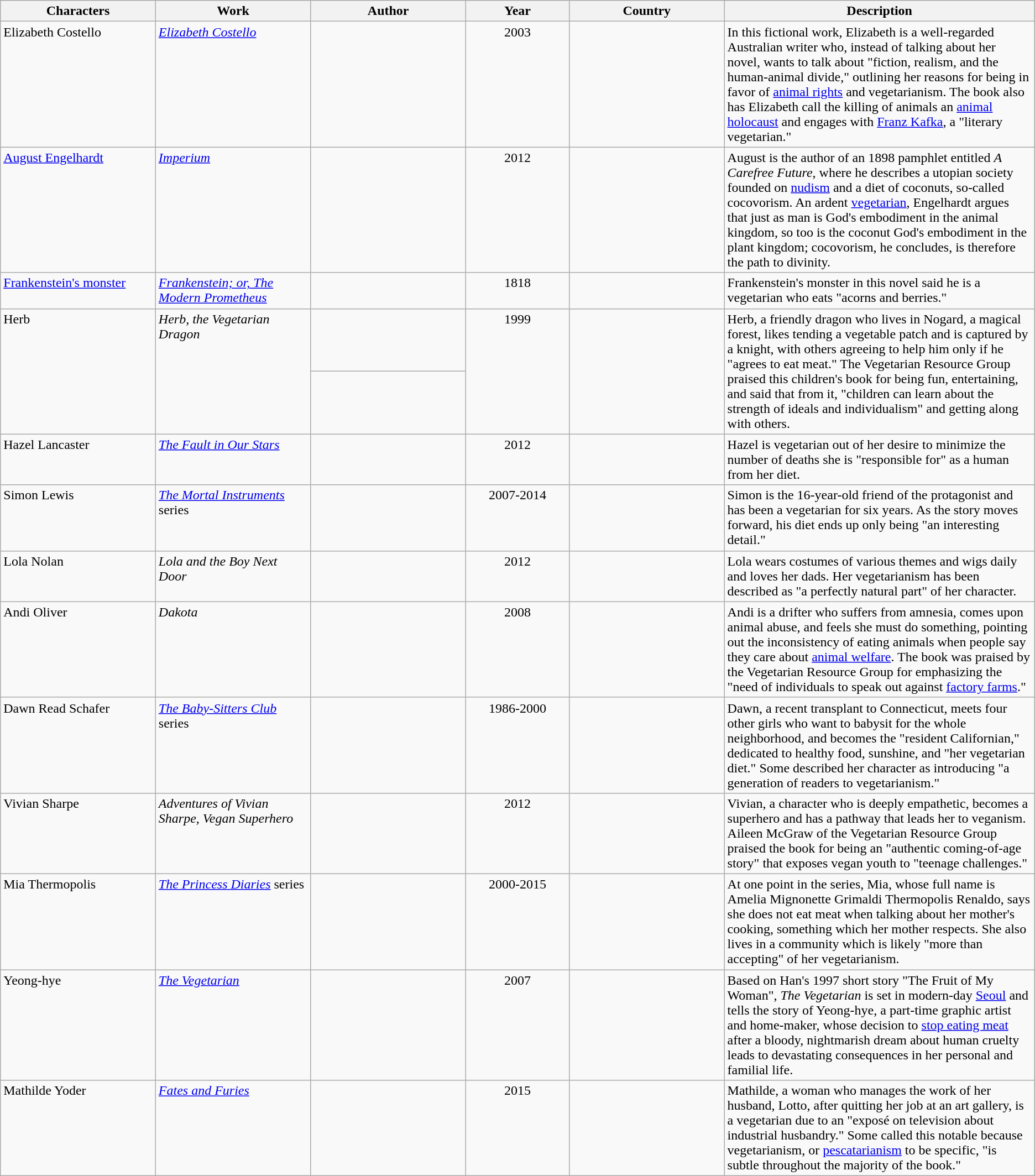<table class="wikitable sortable">
<tr>
<th width="15%">Characters</th>
<th width="15%">Work</th>
<th width="15%">Author</th>
<th width="10%">Year</th>
<th width="15%">Country</th>
<th width="40%">Description</th>
</tr>
<tr valign="top">
<td>Elizabeth Costello</td>
<td><em><a href='#'>Elizabeth Costello</a></em></td>
<td></td>
<td align="center">2003</td>
<td></td>
<td>In this fictional work, Elizabeth is a well-regarded Australian writer who, instead of talking about her novel, wants to talk about "fiction, realism, and the human-animal divide," outlining her reasons for being in favor of <a href='#'>animal rights</a> and vegetarianism. The book also has Elizabeth call the killing of animals an <a href='#'>animal holocaust</a> and engages with <a href='#'>Franz Kafka</a>, a "literary vegetarian."</td>
</tr>
<tr valign="top">
<td><a href='#'>August Engelhardt</a></td>
<td><em><a href='#'>Imperium</a></em></td>
<td></td>
<td align="center">2012</td>
<td></td>
<td>August is the author of an 1898 pamphlet entitled <em>A Carefree Future</em>, where he describes a utopian society founded on <a href='#'>nudism</a> and a diet of coconuts, so-called cocovorism. An ardent <a href='#'>vegetarian</a>, Engelhardt argues that just as man is God's embodiment in the animal kingdom, so too is the coconut God's embodiment in the plant kingdom; cocovorism, he concludes, is therefore the path to divinity.</td>
</tr>
<tr valign="top">
<td><a href='#'>Frankenstein's monster</a></td>
<td><em><a href='#'>Frankenstein; or, The Modern Prometheus</a></em></td>
<td></td>
<td align="center">1818</td>
<td></td>
<td>Frankenstein's monster in this novel said he is a vegetarian who eats "acorns and berries."</td>
</tr>
<tr valign="top">
<td rowspan="2">Herb</td>
<td rowspan="2"><em>Herb, the Vegetarian Dragon</em></td>
<td></td>
<td rowspan="2" align="center">1999</td>
<td rowspan="2"></td>
<td rowspan="2">Herb, a friendly dragon who lives in Nogard, a magical forest, likes tending a vegetable patch and is captured by a knight, with others agreeing to help him only if he "agrees to eat meat." The Vegetarian Resource Group praised this children's book for being fun, entertaining, and said that from it, "children can learn about the strength of ideals and individualism" and getting along with others.</td>
</tr>
<tr valign="top">
<td></td>
</tr>
<tr valign="top">
<td>Hazel Lancaster</td>
<td><em><a href='#'>The Fault in Our Stars</a></em></td>
<td></td>
<td align="center">2012</td>
<td></td>
<td>Hazel is vegetarian out of her desire to minimize the number of deaths she is "responsible for" as a human from her diet.</td>
</tr>
<tr valign="top">
<td>Simon Lewis</td>
<td><em><a href='#'>The Mortal Instruments</a></em> series</td>
<td></td>
<td align="center">2007-2014</td>
<td></td>
<td>Simon is the 16-year-old friend of the protagonist and has been a vegetarian for six years. As the story moves forward, his diet ends up only being "an interesting detail."</td>
</tr>
<tr valign="top">
<td>Lola Nolan</td>
<td><em>Lola and the Boy Next Door</em></td>
<td></td>
<td align="center">2012</td>
<td></td>
<td>Lola wears costumes of various themes and wigs daily and loves her dads. Her vegetarianism has been described as "a perfectly natural part" of her character.</td>
</tr>
<tr valign="top">
<td>Andi Oliver</td>
<td><em>Dakota</em></td>
<td></td>
<td align="center">2008</td>
<td></td>
<td>Andi is a drifter who suffers from amnesia, comes upon animal abuse, and feels she must do something, pointing out the inconsistency of eating animals when people say they care about <a href='#'>animal welfare</a>. The book was praised by the Vegetarian Resource Group for emphasizing the "need of individuals to speak out against <a href='#'>factory farms</a>."</td>
</tr>
<tr valign="top">
<td>Dawn Read Schafer</td>
<td><em><a href='#'>The Baby-Sitters Club</a></em> series</td>
<td></td>
<td align="center">1986-2000</td>
<td></td>
<td>Dawn, a recent transplant to Connecticut, meets four other girls who want to babysit for the whole neighborhood, and becomes the "resident Californian," dedicated to healthy food, sunshine, and "her vegetarian diet." Some described her character as introducing "a generation of readers to vegetarianism."</td>
</tr>
<tr valign="top">
<td>Vivian Sharpe</td>
<td><em>Adventures of Vivian Sharpe, Vegan Superhero</em></td>
<td></td>
<td align="center">2012</td>
<td></td>
<td>Vivian, a character who is deeply empathetic, becomes a superhero and has a pathway that leads her to veganism. Aileen McGraw of the Vegetarian Resource Group praised the book for being an "authentic coming-of-age story" that exposes vegan youth to "teenage challenges."</td>
</tr>
<tr valign="top">
<td>Mia Thermopolis</td>
<td><em><a href='#'>The Princess Diaries</a></em> series</td>
<td></td>
<td align="center">2000-2015</td>
<td></td>
<td>At one point in the series, Mia, whose full name is Amelia Mignonette Grimaldi Thermopolis Renaldo, says she does not eat meat when talking about her mother's cooking, something which her mother respects. She also lives in a community which is likely "more than accepting" of her vegetarianism.</td>
</tr>
<tr valign="top">
<td>Yeong-hye</td>
<td><em><a href='#'>The Vegetarian</a></em></td>
<td></td>
<td align="center">2007</td>
<td></td>
<td>Based on Han's 1997 short story "The Fruit of My Woman", <em>The Vegetarian</em> is set in modern-day <a href='#'>Seoul</a> and tells the story of Yeong-hye, a part-time graphic artist and home-maker, whose decision to <a href='#'>stop eating meat</a> after a bloody, nightmarish dream about human cruelty leads to devastating consequences in her personal and familial life.</td>
</tr>
<tr valign="top">
<td>Mathilde Yoder</td>
<td><em><a href='#'>Fates and Furies</a></em></td>
<td></td>
<td align="center">2015</td>
<td></td>
<td>Mathilde, a woman who manages the work of her husband, Lotto, after quitting her job at an art gallery, is a vegetarian due to an "exposé on television about industrial husbandry." Some called this notable because vegetarianism, or <a href='#'>pescatarianism</a> to be specific, "is subtle throughout the majority of the book."</td>
</tr>
</table>
